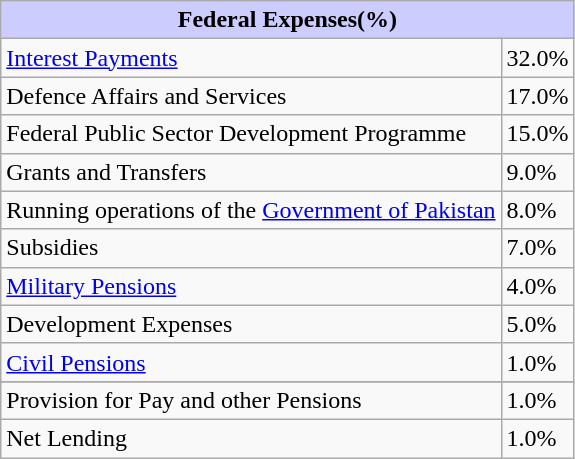<table class="wikitable">
<tr bgcolor = "#ccccff" align=center>
<td colspan=2><strong>Federal Expenses(%)</strong></td>
</tr>
<tr>
<td><a href='#'>Interest Payments</a></td>
<td>32.0%</td>
</tr>
<tr>
<td>Defence Affairs and Services</td>
<td>17.0%</td>
</tr>
<tr>
<td>Federal Public Sector Development Programme</td>
<td>15.0%</td>
</tr>
<tr>
<td>Grants and Transfers</td>
<td>9.0%</td>
</tr>
<tr>
<td>Running operations of the <a href='#'>Government of Pakistan</a></td>
<td>8.0%</td>
</tr>
<tr>
<td>Subsidies</td>
<td>7.0%</td>
</tr>
<tr>
<td><a href='#'>Military Pensions</a></td>
<td>4.0%</td>
</tr>
<tr>
<td>Development Expenses</td>
<td>5.0%</td>
</tr>
<tr>
<td><a href='#'>Civil Pensions</a></td>
<td>1.0%</td>
</tr>
<tr>
</tr>
<tr>
<td>Provision for Pay and other Pensions</td>
<td>1.0%</td>
</tr>
<tr>
<td>Net Lending</td>
<td>1.0%</td>
</tr>
</table>
